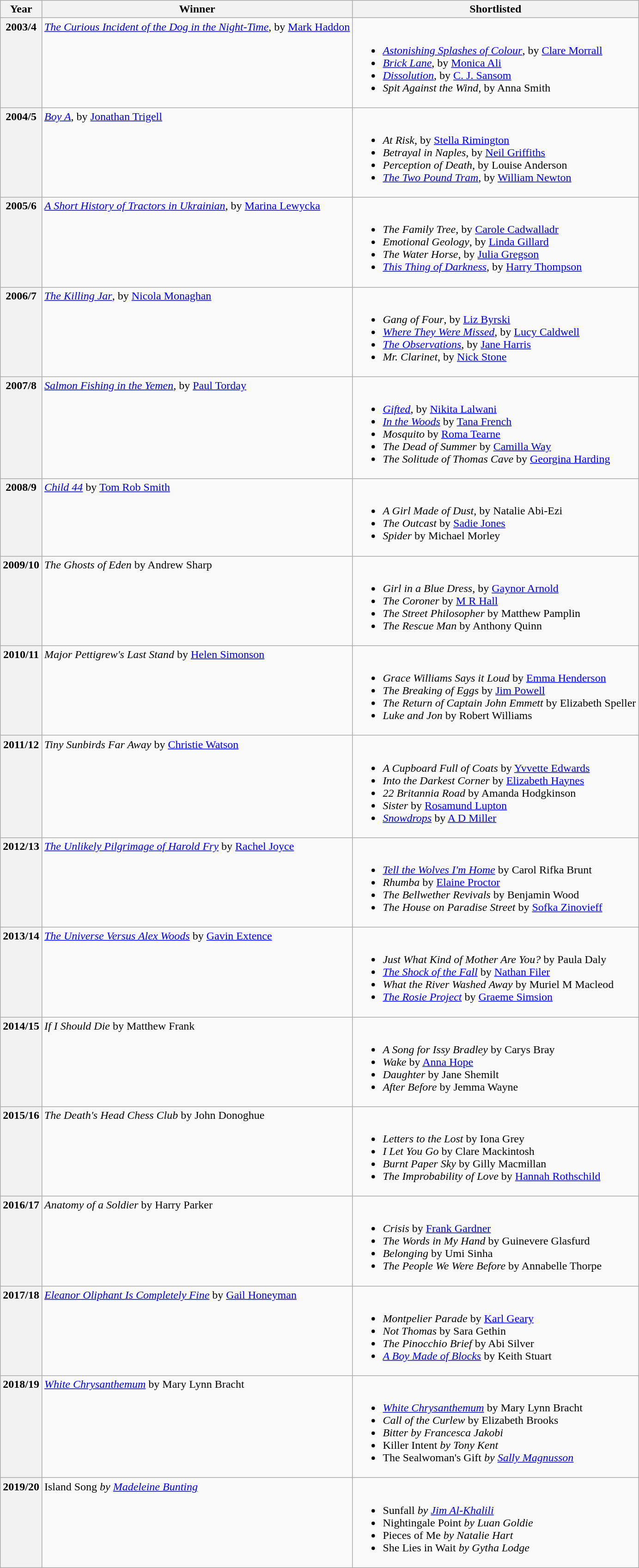<table class="wikitable">
<tr>
<th>Year</th>
<th>Winner</th>
<th>Shortlisted</th>
</tr>
<tr style="vertical-align:top;">
<th>2003/4</th>
<td><em><a href='#'>The Curious Incident of the Dog in the Night-Time</a></em>, by <a href='#'>Mark Haddon</a></td>
<td><br><ul><li><em><a href='#'>Astonishing Splashes of Colour</a></em>, by <a href='#'>Clare Morrall</a></li><li><em><a href='#'>Brick Lane</a></em>, by <a href='#'>Monica Ali</a></li><li><em><a href='#'>Dissolution</a></em>, by <a href='#'>C. J. Sansom</a></li><li><em>Spit Against the Wind</em>, by Anna Smith</li></ul></td>
</tr>
<tr style="vertical-align:top;">
<th>2004/5</th>
<td><em><a href='#'>Boy A</a></em>, by <a href='#'>Jonathan Trigell</a></td>
<td><br><ul><li><em>At Risk</em>, by <a href='#'>Stella Rimington</a></li><li><em> Betrayal in Naples</em>, by <a href='#'>Neil Griffiths</a></li><li><em>Perception of Death</em>, by Louise Anderson</li><li><em><a href='#'>The Two Pound Tram</a></em>, by <a href='#'>William Newton</a></li></ul></td>
</tr>
<tr style="vertical-align:top;">
<th>2005/6</th>
<td><em><a href='#'>A Short History of Tractors in Ukrainian</a></em>, by <a href='#'>Marina Lewycka</a></td>
<td><br><ul><li><em>The Family Tree</em>, by <a href='#'>Carole Cadwalladr</a></li><li><em> Emotional Geology</em>, by <a href='#'>Linda Gillard</a></li><li><em>The Water Horse</em>, by <a href='#'>Julia Gregson</a></li><li><em><a href='#'>This Thing of Darkness</a></em>, by <a href='#'>Harry Thompson</a></li></ul></td>
</tr>
<tr style="vertical-align:top;">
<th>2006/7</th>
<td><em><a href='#'>The Killing Jar</a></em>, by <a href='#'>Nicola Monaghan</a></td>
<td><br><ul><li><em>Gang of Four</em>, by <a href='#'>Liz Byrski</a></li><li><em><a href='#'>Where They Were Missed</a></em>, by <a href='#'>Lucy Caldwell</a></li><li><em><a href='#'>The Observations</a></em>, by <a href='#'>Jane Harris</a></li><li><em>Mr. Clarinet</em>, by <a href='#'>Nick Stone</a></li></ul></td>
</tr>
<tr style="vertical-align:top;">
<th>2007/8</th>
<td><em><a href='#'>Salmon Fishing in the Yemen</a></em>, by <a href='#'>Paul Torday</a></td>
<td><br><ul><li><em><a href='#'>Gifted</a></em>, by <a href='#'>Nikita Lalwani</a></li><li><em><a href='#'>In the Woods</a></em> by <a href='#'>Tana French</a></li><li><em>Mosquito</em> by <a href='#'>Roma Tearne</a></li><li><em>The Dead of Summer</em> by <a href='#'>Camilla Way</a></li><li><em>The Solitude of Thomas Cave</em> by <a href='#'>Georgina Harding</a></li></ul></td>
</tr>
<tr style="vertical-align:top;">
<th>2008/9</th>
<td><em><a href='#'>Child 44</a></em> by <a href='#'>Tom Rob Smith</a></td>
<td><br><ul><li><em>A Girl Made of Dust</em>, by Natalie Abi-Ezi</li><li><em>The Outcast</em> by <a href='#'>Sadie Jones</a></li><li><em>Spider</em> by Michael Morley</li></ul></td>
</tr>
<tr style="vertical-align:top;">
<th>2009/10</th>
<td><em>The Ghosts of Eden</em> by Andrew Sharp</td>
<td><br><ul><li><em>Girl in a Blue Dress</em>, by <a href='#'>Gaynor Arnold</a></li><li><em>The Coroner</em> by <a href='#'>M R Hall</a></li><li><em>The Street Philosopher</em> by Matthew Pamplin</li><li><em>The Rescue Man</em> by Anthony Quinn</li></ul></td>
</tr>
<tr style="vertical-align:top;">
<th>2010/11</th>
<td><em>Major Pettigrew's Last Stand</em> by <a href='#'>Helen Simonson</a></td>
<td><br><ul><li><em>Grace Williams Says it Loud</em> by <a href='#'>Emma Henderson</a></li><li><em>The Breaking of Eggs</em> by <a href='#'>Jim Powell</a></li><li><em>The Return of Captain John Emmett</em> by Elizabeth Speller</li><li><em>Luke and Jon</em> by Robert Williams</li></ul></td>
</tr>
<tr style="vertical-align:top;">
<th>2011/12</th>
<td><em>Tiny Sunbirds Far Away</em> by <a href='#'>Christie Watson</a></td>
<td><br><ul><li><em>A Cupboard Full of Coats</em> by <a href='#'>Yvvette Edwards</a></li><li><em>Into the Darkest Corner</em> by <a href='#'>Elizabeth Haynes</a></li><li><em>22 Britannia Road</em> by Amanda Hodgkinson</li><li><em>Sister</em> by <a href='#'>Rosamund Lupton</a></li><li><em><a href='#'>Snowdrops</a></em> by <a href='#'>A D Miller</a></li></ul></td>
</tr>
<tr style="vertical-align:top;">
<th>2012/13</th>
<td><em><a href='#'>The Unlikely Pilgrimage of Harold Fry</a></em> by <a href='#'>Rachel Joyce</a></td>
<td><br><ul><li><em><a href='#'>Tell the Wolves I'm Home</a></em> by Carol Rifka Brunt</li><li><em>Rhumba</em> by <a href='#'>Elaine Proctor</a></li><li><em>The Bellwether Revivals</em> by Benjamin Wood</li><li><em>The House on Paradise Street</em> by <a href='#'>Sofka Zinovieff</a></li></ul></td>
</tr>
<tr style="vertical-align:top;">
<th>2013/14</th>
<td><em><a href='#'>The Universe Versus Alex Woods</a></em> by <a href='#'>Gavin Extence</a></td>
<td><br><ul><li><em>Just What Kind of Mother Are You?</em> by Paula Daly</li><li><em><a href='#'>The Shock of the Fall</a></em> by <a href='#'>Nathan Filer</a></li><li><em>What the River Washed Away</em> by Muriel M Macleod</li><li><em><a href='#'>The Rosie Project</a></em> by <a href='#'>Graeme Simsion</a></li></ul></td>
</tr>
<tr style="vertical-align:top;">
<th>2014/15</th>
<td><em>If I Should Die</em> by Matthew Frank</td>
<td><br><ul><li><em>A Song for Issy Bradley</em> by Carys Bray</li><li><em>Wake</em> by <a href='#'>Anna Hope</a></li><li><em>Daughter</em> by Jane Shemilt</li><li><em>After Before</em> by Jemma Wayne</li></ul></td>
</tr>
<tr style="vertical-align:top;">
<th>2015/16</th>
<td><em>The Death's Head Chess Club</em> by John Donoghue</td>
<td><br><ul><li><em>Letters to the Lost</em> by Iona Grey</li><li><em>I Let You Go</em> by Clare Mackintosh</li><li><em>Burnt Paper Sky</em> by Gilly Macmillan</li><li><em>The Improbability of Love</em> by <a href='#'>Hannah Rothschild</a></li></ul></td>
</tr>
<tr style="vertical-align:top;">
<th>2016/17</th>
<td><em>Anatomy of a Soldier</em> by Harry Parker</td>
<td><br><ul><li><em>Crisis</em> by <a href='#'>Frank Gardner</a></li><li><em>The Words in My Hand</em> by Guinevere Glasfurd</li><li><em>Belonging</em> by Umi Sinha</li><li><em>The People We Were Before</em> by Annabelle Thorpe</li></ul></td>
</tr>
<tr style="vertical-align:top;">
<th>2017/18</th>
<td><em><a href='#'>Eleanor Oliphant Is Completely Fine</a></em> by <a href='#'>Gail Honeyman</a></td>
<td><br><ul><li><em>Montpelier Parade</em> by <a href='#'>Karl Geary</a></li><li><em>Not Thomas</em> by Sara Gethin</li><li><em>The Pinocchio Brief</em> by Abi Silver</li><li><em><a href='#'>A Boy Made of Blocks</a></em> by Keith Stuart</li></ul></td>
</tr>
<tr style="vertical-align:top;">
<th>2018/19</th>
<td><em><a href='#'>White Chrysanthemum</a></em> by Mary Lynn Bracht</td>
<td><br><ul><li><em><a href='#'>White Chrysanthemum</a></em> by Mary Lynn Bracht</li><li><em>Call of the Curlew</em> by Elizabeth Brooks</li><li><em>Bitter by Francesca Jakobi</li><li></em>Killer Intent<em> by Tony Kent</li><li></em>The Sealwoman's Gift<em> by <a href='#'>Sally Magnusson</a></li></ul></td>
</tr>
<tr style="vertical-align:top;">
<th>2019/20</th>
<td></em>Island Song<em> by <a href='#'>Madeleine Bunting</a></td>
<td><br><ul><li></em>Sunfall<em> by <a href='#'>Jim Al-Khalili</a></li><li></em>Nightingale Point<em> by Luan Goldie</li><li></em>Pieces of Me<em> by Natalie Hart</li><li></em>She Lies in Wait<em> by Gytha Lodge</li></ul></td>
</tr>
</table>
